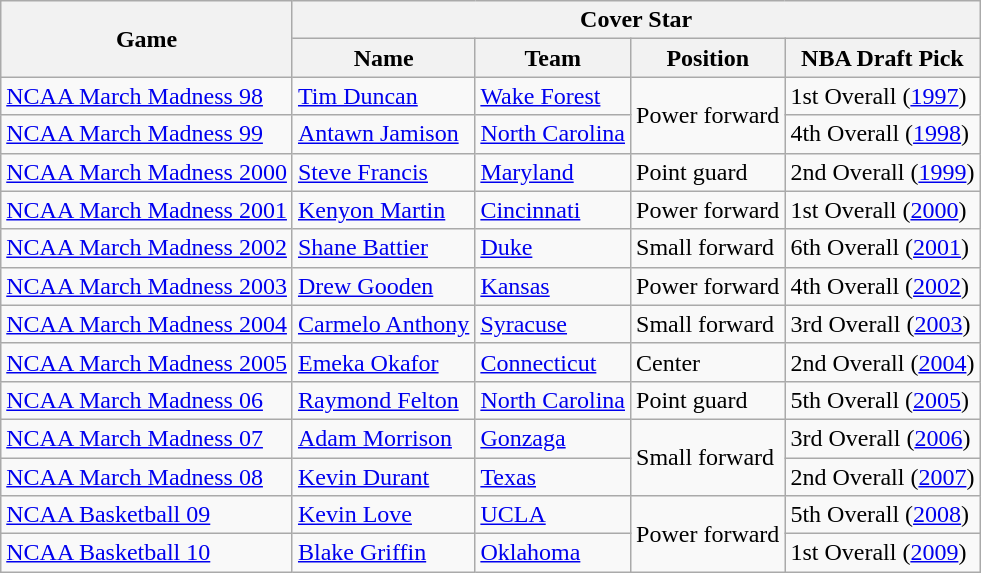<table class="wikitable sortable">
<tr>
<th scope=col rowspan=2>Game</th>
<th scope=col colspan=4>Cover Star</th>
</tr>
<tr>
<th scope=col>Name</th>
<th scope=col>Team</th>
<th scope=col>Position</th>
<th scope=col>NBA Draft Pick</th>
</tr>
<tr>
<td><a href='#'>NCAA March Madness 98</a></td>
<td><a href='#'>Tim Duncan</a></td>
<td><a href='#'>Wake Forest</a></td>
<td rowspan='2'>Power forward</td>
<td>1st Overall (<a href='#'>1997</a>)</td>
</tr>
<tr>
<td><a href='#'>NCAA March Madness 99</a></td>
<td><a href='#'>Antawn Jamison</a></td>
<td><a href='#'>North Carolina</a></td>
<td>4th Overall (<a href='#'>1998</a>)</td>
</tr>
<tr>
<td><a href='#'>NCAA March Madness 2000</a></td>
<td><a href='#'>Steve Francis</a></td>
<td><a href='#'>Maryland</a></td>
<td>Point guard</td>
<td>2nd Overall (<a href='#'>1999</a>)</td>
</tr>
<tr>
<td><a href='#'>NCAA March Madness 2001</a></td>
<td><a href='#'>Kenyon Martin</a></td>
<td><a href='#'>Cincinnati</a></td>
<td>Power forward</td>
<td>1st Overall (<a href='#'>2000</a>)</td>
</tr>
<tr>
<td><a href='#'>NCAA March Madness 2002</a></td>
<td><a href='#'>Shane Battier</a></td>
<td><a href='#'>Duke</a></td>
<td>Small forward</td>
<td>6th Overall (<a href='#'>2001</a>)</td>
</tr>
<tr>
<td><a href='#'>NCAA March Madness 2003</a></td>
<td><a href='#'>Drew Gooden</a></td>
<td><a href='#'>Kansas</a></td>
<td>Power forward</td>
<td>4th Overall (<a href='#'>2002</a>)</td>
</tr>
<tr>
<td><a href='#'>NCAA March Madness 2004</a></td>
<td><a href='#'>Carmelo Anthony</a></td>
<td><a href='#'>Syracuse</a></td>
<td>Small forward</td>
<td>3rd Overall (<a href='#'>2003</a>)</td>
</tr>
<tr>
<td><a href='#'>NCAA March Madness 2005</a></td>
<td><a href='#'>Emeka Okafor</a></td>
<td><a href='#'>Connecticut</a></td>
<td>Center</td>
<td>2nd Overall (<a href='#'>2004</a>)</td>
</tr>
<tr>
<td><a href='#'>NCAA March Madness 06</a></td>
<td><a href='#'>Raymond Felton</a></td>
<td><a href='#'>North Carolina</a></td>
<td>Point guard</td>
<td>5th Overall (<a href='#'>2005</a>)</td>
</tr>
<tr>
<td><a href='#'>NCAA March Madness 07</a></td>
<td><a href='#'>Adam Morrison</a></td>
<td><a href='#'>Gonzaga</a></td>
<td rowspan='2'>Small forward</td>
<td>3rd Overall (<a href='#'>2006</a>)</td>
</tr>
<tr>
<td><a href='#'>NCAA March Madness 08</a></td>
<td><a href='#'>Kevin Durant</a></td>
<td><a href='#'>Texas</a></td>
<td>2nd Overall (<a href='#'>2007</a>)</td>
</tr>
<tr>
<td><a href='#'>NCAA Basketball 09</a></td>
<td><a href='#'>Kevin Love</a></td>
<td><a href='#'>UCLA</a></td>
<td rowspan='2'>Power forward</td>
<td>5th Overall (<a href='#'>2008</a>)</td>
</tr>
<tr>
<td><a href='#'>NCAA Basketball 10</a></td>
<td><a href='#'>Blake Griffin</a></td>
<td><a href='#'>Oklahoma</a></td>
<td>1st Overall (<a href='#'>2009</a>)</td>
</tr>
</table>
